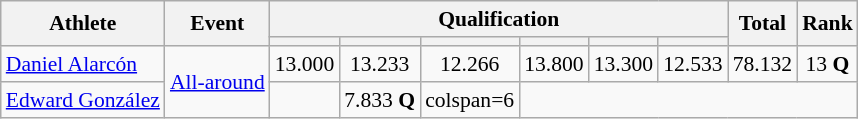<table class="wikitable" style="font-size:90%">
<tr>
<th rowspan=2>Athlete</th>
<th rowspan=2>Event</th>
<th colspan=6>Qualification</th>
<th rowspan=2>Total</th>
<th rowspan=2>Rank</th>
</tr>
<tr style="font-size:95%">
<th></th>
<th></th>
<th></th>
<th></th>
<th></th>
<th></th>
</tr>
<tr align=center>
<td align=left><a href='#'>Daniel Alarcón</a></td>
<td align=left rowspan=2><a href='#'>All-around</a></td>
<td>13.000</td>
<td>13.233</td>
<td>12.266</td>
<td>13.800</td>
<td>13.300</td>
<td>12.533</td>
<td>78.132</td>
<td>13 <strong>Q</strong></td>
</tr>
<tr align=center>
<td align=left><a href='#'>Edward González</a></td>
<td></td>
<td>7.833 <strong>Q</strong></td>
<td>colspan=6 </td>
</tr>
</table>
